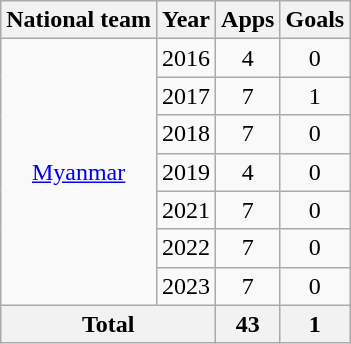<table class=wikitable style=text-align:center>
<tr>
<th>National team</th>
<th>Year</th>
<th>Apps</th>
<th>Goals</th>
</tr>
<tr>
<td rowspan=7><a href='#'>Myanmar</a></td>
<td>2016</td>
<td>4</td>
<td>0</td>
</tr>
<tr>
<td>2017</td>
<td>7</td>
<td>1</td>
</tr>
<tr>
<td>2018</td>
<td>7</td>
<td>0</td>
</tr>
<tr>
<td>2019</td>
<td>4</td>
<td>0</td>
</tr>
<tr>
<td>2021</td>
<td>7</td>
<td>0</td>
</tr>
<tr>
<td>2022</td>
<td>7</td>
<td>0</td>
</tr>
<tr>
<td>2023</td>
<td>7</td>
<td>0</td>
</tr>
<tr>
<th colspan=2>Total</th>
<th>43</th>
<th>1</th>
</tr>
</table>
